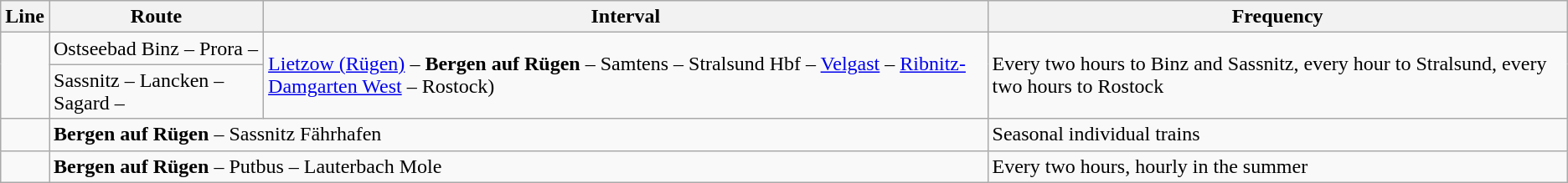<table class="wikitable">
<tr>
<th>Line</th>
<th>Route</th>
<th>Interval</th>
<th>Frequency</th>
</tr>
<tr>
<td rowspan="2"></td>
<td>Ostseebad Binz – Prora –</td>
<td rowspan="2"><a href='#'>Lietzow (Rügen)</a> – <strong>Bergen auf Rügen</strong> – Samtens – Stralsund Hbf – <a href='#'>Velgast</a> – <a href='#'>Ribnitz-Damgarten West</a> – Rostock)</td>
<td rowspan="2">Every two hours to Binz and Sassnitz, every hour to Stralsund, every two hours to Rostock</td>
</tr>
<tr>
<td>Sassnitz – Lancken  – Sagard  –</td>
</tr>
<tr>
<td></td>
<td colspan="2"><strong>Bergen auf Rügen</strong> – Sassnitz Fährhafen</td>
<td>Seasonal individual trains</td>
</tr>
<tr>
<td></td>
<td colspan="2"><strong>Bergen auf Rügen</strong> – Putbus – Lauterbach Mole</td>
<td>Every two hours, hourly in the summer</td>
</tr>
</table>
